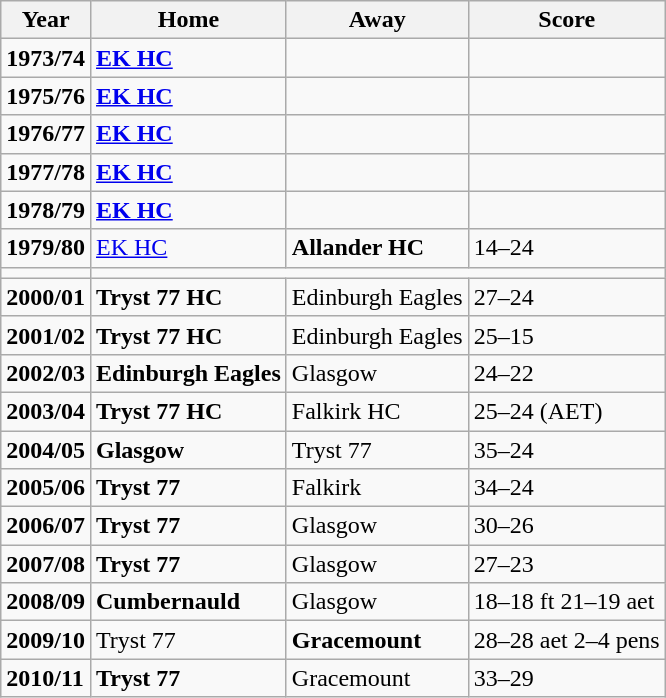<table class="wikitable">
<tr>
<th><strong>Year</strong></th>
<th><strong>Home</strong></th>
<th><strong>Away</strong></th>
<th><strong>Score</strong></th>
</tr>
<tr>
<td><strong>1973/74</strong></td>
<td><strong><a href='#'>EK HC</a></strong></td>
<td></td>
<td></td>
</tr>
<tr>
<td><strong>1975/76</strong></td>
<td><strong><a href='#'>EK HC</a></strong></td>
<td></td>
<td></td>
</tr>
<tr>
<td><strong>1976/77</strong></td>
<td><strong><a href='#'>EK HC</a></strong></td>
<td></td>
<td></td>
</tr>
<tr>
<td><strong>1977/78</strong></td>
<td><strong><a href='#'>EK HC</a></strong></td>
<td></td>
<td></td>
</tr>
<tr>
<td><strong>1978/79</strong></td>
<td><strong><a href='#'>EK HC</a></strong></td>
<td></td>
<td></td>
</tr>
<tr>
<td><strong>1979/80</strong></td>
<td><a href='#'>EK HC</a></td>
<td><strong>Allander HC</strong></td>
<td>14–24</td>
</tr>
<tr>
<td></td>
</tr>
<tr>
<td><strong>2000/01</strong></td>
<td><strong>Tryst 77 HC</strong></td>
<td>Edinburgh Eagles</td>
<td>27–24</td>
</tr>
<tr>
<td><strong>2001/02</strong></td>
<td><strong>Tryst 77 HC</strong></td>
<td>Edinburgh Eagles</td>
<td>25–15</td>
</tr>
<tr>
<td><strong>2002/03</strong></td>
<td><strong>Edinburgh Eagles</strong></td>
<td>Glasgow</td>
<td>24–22</td>
</tr>
<tr>
<td><strong>2003/04</strong></td>
<td><strong>Tryst 77 HC</strong></td>
<td>Falkirk HC</td>
<td>25–24 (AET)</td>
</tr>
<tr>
<td><strong>2004/05</strong></td>
<td><strong>Glasgow</strong></td>
<td>Tryst 77</td>
<td>35–24</td>
</tr>
<tr>
<td><strong>2005/06</strong></td>
<td><strong>Tryst 77</strong></td>
<td>Falkirk</td>
<td>34–24</td>
</tr>
<tr>
<td><strong>2006/07</strong></td>
<td><strong>Tryst 77</strong></td>
<td>Glasgow</td>
<td>30–26</td>
</tr>
<tr>
<td><strong>2007/08</strong></td>
<td><strong>Tryst 77</strong></td>
<td>Glasgow</td>
<td>27–23</td>
</tr>
<tr>
<td><strong>2008/09</strong></td>
<td><strong>Cumbernauld</strong></td>
<td>Glasgow</td>
<td>18–18 ft 21–19 aet</td>
</tr>
<tr>
<td><strong>2009/10</strong></td>
<td>Tryst 77</td>
<td><strong>Gracemount</strong></td>
<td>28–28 aet 2–4 pens</td>
</tr>
<tr>
<td><strong>2010/11</strong></td>
<td><strong>Tryst 77</strong></td>
<td>Gracemount</td>
<td>33–29</td>
</tr>
</table>
